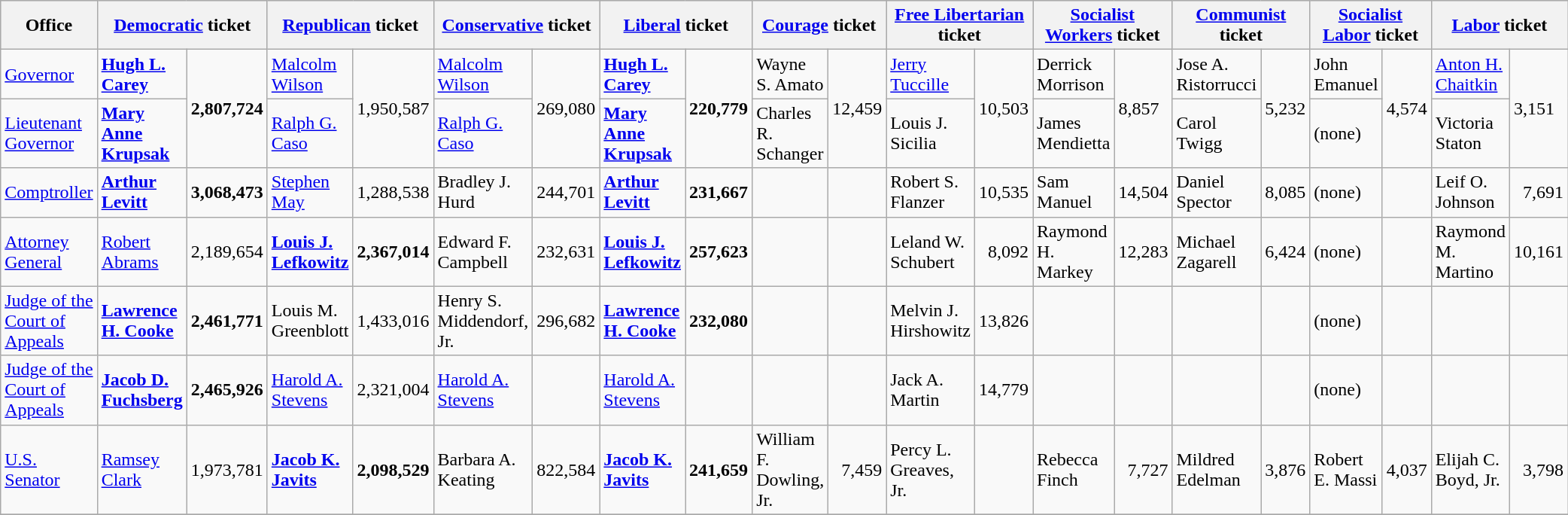<table class=wikitable>
<tr bgcolor=lightgrey>
<th>Office</th>
<th colspan="2" ><a href='#'>Democratic</a> ticket</th>
<th colspan="2" ><a href='#'>Republican</a> ticket</th>
<th colspan="2" ><a href='#'>Conservative</a> ticket</th>
<th colspan="2" ><a href='#'>Liberal</a> ticket</th>
<th colspan="2"><a href='#'>Courage</a> ticket</th>
<th colspan="2" ><a href='#'>Free Libertarian</a> ticket</th>
<th colspan="2" ><a href='#'>Socialist Workers</a> ticket</th>
<th colspan="2" ><a href='#'>Communist</a> ticket</th>
<th colspan="2" ><a href='#'>Socialist Labor</a> ticket</th>
<th colspan="2"><a href='#'>Labor</a> ticket</th>
</tr>
<tr>
<td><a href='#'>Governor</a></td>
<td><strong><a href='#'>Hugh L. Carey</a></strong></td>
<td rowspan="2"><strong>2,807,724</strong></td>
<td><a href='#'>Malcolm Wilson</a></td>
<td rowspan="2">1,950,587</td>
<td><a href='#'>Malcolm Wilson</a></td>
<td rowspan="2">269,080</td>
<td><strong><a href='#'>Hugh L. Carey</a></strong></td>
<td rowspan="2"><strong>220,779</strong></td>
<td>Wayne S. Amato</td>
<td rowspan="2">12,459</td>
<td><a href='#'>Jerry Tuccille</a></td>
<td rowspan="2">10,503</td>
<td>Derrick Morrison</td>
<td rowspan="2">8,857</td>
<td>Jose A. Ristorrucci</td>
<td rowspan="2">5,232</td>
<td>John Emanuel</td>
<td rowspan="2">4,574</td>
<td><a href='#'>Anton H. Chaitkin</a></td>
<td rowspan="2">3,151</td>
</tr>
<tr>
<td><a href='#'>Lieutenant Governor</a></td>
<td><strong><a href='#'>Mary Anne Krupsak</a></strong></td>
<td><a href='#'>Ralph G. Caso</a></td>
<td><a href='#'>Ralph G. Caso</a></td>
<td><strong><a href='#'>Mary Anne Krupsak</a></strong></td>
<td>Charles R. Schanger</td>
<td>Louis J. Sicilia</td>
<td>James Mendietta</td>
<td>Carol Twigg</td>
<td>(none)</td>
<td>Victoria Staton</td>
</tr>
<tr>
<td><a href='#'>Comptroller</a></td>
<td><strong><a href='#'>Arthur Levitt</a></strong></td>
<td align="right"><strong>3,068,473</strong></td>
<td><a href='#'>Stephen May</a></td>
<td align="right">1,288,538</td>
<td>Bradley J. Hurd</td>
<td align="right">244,701</td>
<td><strong><a href='#'>Arthur Levitt</a></strong></td>
<td align="right"><strong>231,667</strong></td>
<td></td>
<td align="right"></td>
<td>Robert S. Flanzer</td>
<td align="right">10,535</td>
<td>Sam Manuel</td>
<td align="right">14,504</td>
<td>Daniel Spector</td>
<td align="right">8,085</td>
<td>(none)</td>
<td align="right"></td>
<td>Leif O. Johnson</td>
<td align="right">7,691</td>
</tr>
<tr>
<td><a href='#'>Attorney General</a></td>
<td><a href='#'>Robert Abrams</a></td>
<td align="right">2,189,654</td>
<td><strong><a href='#'>Louis J. Lefkowitz</a></strong></td>
<td align="right"><strong>2,367,014</strong></td>
<td>Edward F. Campbell</td>
<td align="right">232,631</td>
<td><strong><a href='#'>Louis J. Lefkowitz</a></strong></td>
<td align="right"><strong>257,623</strong></td>
<td></td>
<td align="right"></td>
<td>Leland W. Schubert</td>
<td align="right">8,092</td>
<td>Raymond H. Markey</td>
<td align="right">12,283</td>
<td>Michael Zagarell</td>
<td align="right">6,424</td>
<td>(none)</td>
<td align="right"></td>
<td>Raymond M. Martino</td>
<td align="right">10,161</td>
</tr>
<tr>
<td><a href='#'>Judge of the Court of Appeals</a></td>
<td><strong><a href='#'>Lawrence H. Cooke</a></strong></td>
<td align="right"><strong>2,461,771</strong></td>
<td>Louis M. Greenblott</td>
<td align="right">1,433,016</td>
<td>Henry S. Middendorf, Jr.</td>
<td align="right">296,682</td>
<td><strong><a href='#'>Lawrence H. Cooke</a></strong></td>
<td align="right"><strong>232,080</strong></td>
<td></td>
<td align="right"></td>
<td>Melvin J. Hirshowitz</td>
<td align="right">13,826</td>
<td></td>
<td align="right"></td>
<td></td>
<td align="right"></td>
<td>(none)</td>
<td align="right"></td>
<td></td>
<td align="right"></td>
</tr>
<tr>
<td><a href='#'>Judge of the Court of Appeals</a></td>
<td><strong><a href='#'>Jacob D. Fuchsberg</a></strong></td>
<td align="right"><strong>2,465,926</strong></td>
<td><a href='#'>Harold A. Stevens</a></td>
<td align="right">2,321,004</td>
<td><a href='#'>Harold A. Stevens</a></td>
<td align="right"></td>
<td><a href='#'>Harold A. Stevens</a></td>
<td align="right"></td>
<td></td>
<td align="right"></td>
<td>Jack A. Martin</td>
<td align="right">14,779</td>
<td></td>
<td align="right"></td>
<td></td>
<td align="right"></td>
<td>(none)</td>
<td align="right"></td>
<td></td>
<td align="right"></td>
</tr>
<tr>
<td><a href='#'>U.S. Senator</a></td>
<td><a href='#'>Ramsey Clark</a></td>
<td align="right">1,973,781</td>
<td><strong><a href='#'>Jacob K. Javits</a></strong></td>
<td align="right"><strong>2,098,529</strong></td>
<td>Barbara A. Keating</td>
<td align="right">822,584</td>
<td><strong><a href='#'>Jacob K. Javits</a></strong></td>
<td align="right"><strong>241,659</strong></td>
<td>William F. Dowling, Jr.</td>
<td align="right">7,459</td>
<td>Percy L. Greaves, Jr.</td>
<td align="right"></td>
<td>Rebecca Finch</td>
<td align="right">7,727</td>
<td>Mildred Edelman</td>
<td align="right">3,876</td>
<td>Robert E. Massi</td>
<td align="right">4,037</td>
<td>Elijah C. Boyd, Jr.</td>
<td align="right">3,798</td>
</tr>
<tr>
</tr>
</table>
